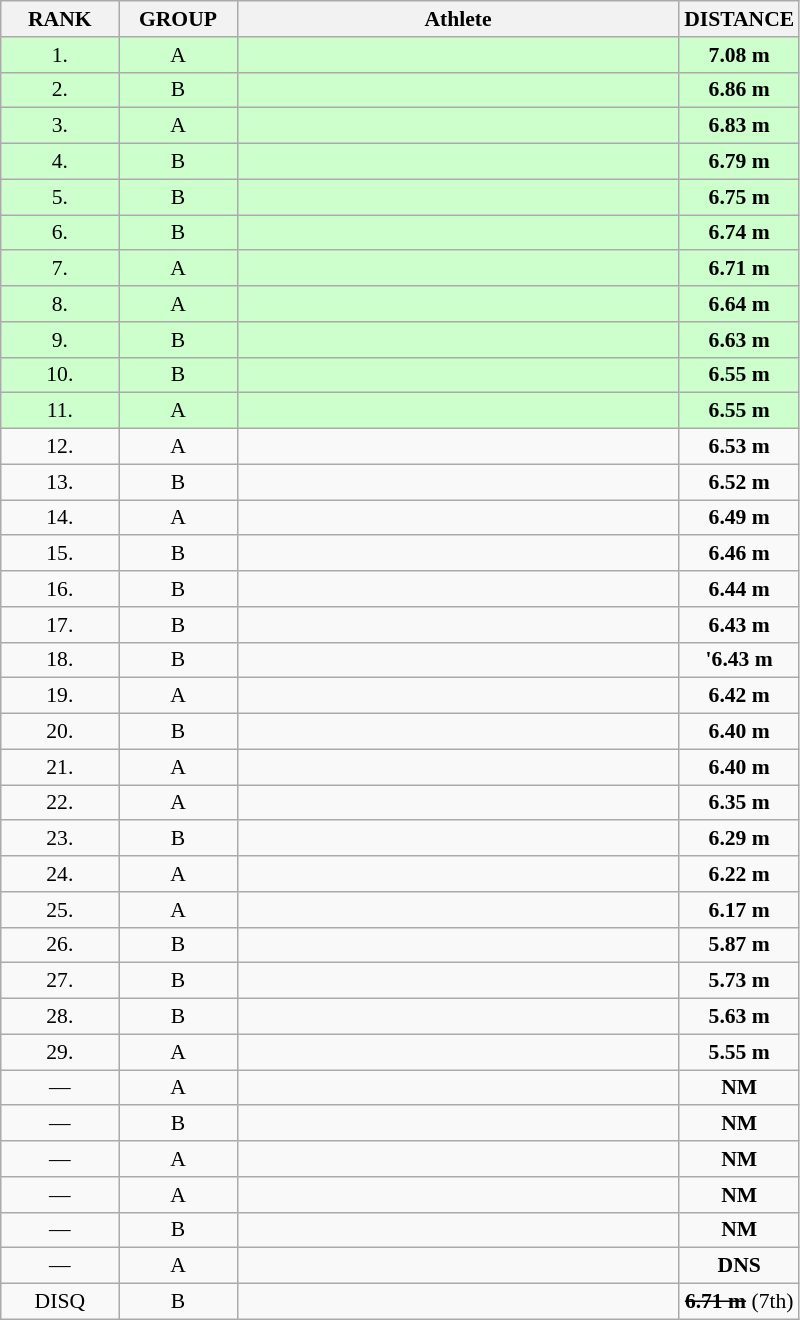<table class="wikitable" style="border-collapse: collapse; font-size: 90%;">
<tr>
<th style="width: 5em">RANK</th>
<th style="width: 5em">GROUP</th>
<th style="width: 20em">Athlete</th>
<th style="width: 5em">DISTANCE</th>
</tr>
<tr style="background:#ccffcc;">
<td align="center">1.</td>
<td align="center">A</td>
<td></td>
<td align="center"><strong>7.08 m</strong></td>
</tr>
<tr style="background:#ccffcc;">
<td align="center">2.</td>
<td align="center">B</td>
<td></td>
<td align="center"><strong>6.86 m</strong></td>
</tr>
<tr style="background:#ccffcc;">
<td align="center">3.</td>
<td align="center">A</td>
<td></td>
<td align="center"><strong>6.83 m</strong></td>
</tr>
<tr style="background:#ccffcc;">
<td align="center">4.</td>
<td align="center">B</td>
<td></td>
<td align="center"><strong>6.79 m</strong></td>
</tr>
<tr style="background:#ccffcc;">
<td align="center">5.</td>
<td align="center">B</td>
<td></td>
<td align="center"><strong>6.75 m</strong></td>
</tr>
<tr style="background:#ccffcc;">
<td align="center">6.</td>
<td align="center">B</td>
<td></td>
<td align="center"><strong>6.74 m</strong></td>
</tr>
<tr style="background:#ccffcc;">
<td align="center">7.</td>
<td align="center">A</td>
<td></td>
<td align="center"><strong>6.71 m</strong></td>
</tr>
<tr style="background:#ccffcc;">
<td align="center">8.</td>
<td align="center">A</td>
<td></td>
<td align="center"><strong>6.64 m</strong></td>
</tr>
<tr style="background:#ccffcc;">
<td align="center">9.</td>
<td align="center">B</td>
<td></td>
<td align="center"><strong>6.63 m</strong></td>
</tr>
<tr style="background:#ccffcc;">
<td align="center">10.</td>
<td align="center">B</td>
<td></td>
<td align="center"><strong>6.55 m</strong></td>
</tr>
<tr style="background:#ccffcc;">
<td align="center">11.</td>
<td align="center">A</td>
<td></td>
<td align="center"><strong>6.55 m</strong></td>
</tr>
<tr>
<td align="center">12.</td>
<td align="center">A</td>
<td></td>
<td align="center"><strong>6.53 m</strong></td>
</tr>
<tr>
<td align="center">13.</td>
<td align="center">B</td>
<td></td>
<td align="center"><strong>6.52 m</strong></td>
</tr>
<tr>
<td align="center">14.</td>
<td align="center">A</td>
<td></td>
<td align="center"><strong>6.49 m</strong></td>
</tr>
<tr>
<td align="center">15.</td>
<td align="center">B</td>
<td></td>
<td align="center"><strong>6.46 m</strong></td>
</tr>
<tr>
<td align="center">16.</td>
<td align="center">B</td>
<td></td>
<td align="center"><strong>6.44 m</strong></td>
</tr>
<tr>
<td align="center">17.</td>
<td align="center">B</td>
<td></td>
<td align="center"><strong>6.43 m</strong></td>
</tr>
<tr>
<td align="center">18.</td>
<td align="center">B</td>
<td></td>
<td align="center"><strong>'6.43 m</strong></td>
</tr>
<tr>
<td align="center">19.</td>
<td align="center">A</td>
<td></td>
<td align="center"><strong>6.42 m</strong></td>
</tr>
<tr>
<td align="center">20.</td>
<td align="center">B</td>
<td></td>
<td align="center"><strong>6.40 m</strong></td>
</tr>
<tr>
<td align="center">21.</td>
<td align="center">A</td>
<td></td>
<td align="center"><strong>6.40 m</strong></td>
</tr>
<tr>
<td align="center">22.</td>
<td align="center">A</td>
<td></td>
<td align="center"><strong>6.35 m</strong></td>
</tr>
<tr>
<td align="center">23.</td>
<td align="center">B</td>
<td></td>
<td align="center"><strong>6.29 m</strong></td>
</tr>
<tr>
<td align="center">24.</td>
<td align="center">A</td>
<td></td>
<td align="center"><strong>6.22 m</strong></td>
</tr>
<tr>
<td align="center">25.</td>
<td align="center">A</td>
<td></td>
<td align="center"><strong>6.17 m</strong></td>
</tr>
<tr>
<td align="center">26.</td>
<td align="center">B</td>
<td></td>
<td align="center"><strong>5.87 m</strong></td>
</tr>
<tr>
<td align="center">27.</td>
<td align="center">B</td>
<td></td>
<td align="center"><strong>5.73 m</strong></td>
</tr>
<tr>
<td align="center">28.</td>
<td align="center">B</td>
<td></td>
<td align="center"><strong>5.63 m</strong></td>
</tr>
<tr>
<td align="center">29.</td>
<td align="center">A</td>
<td></td>
<td align="center"><strong>5.55 m</strong></td>
</tr>
<tr>
<td align="center">—</td>
<td align="center">A</td>
<td></td>
<td align="center"><strong>NM</strong></td>
</tr>
<tr>
<td align="center">—</td>
<td align="center">B</td>
<td></td>
<td align="center"><strong>NM</strong></td>
</tr>
<tr>
<td align="center">—</td>
<td align="center">A</td>
<td></td>
<td align="center"><strong>NM</strong></td>
</tr>
<tr>
<td align="center">—</td>
<td align="center">A</td>
<td></td>
<td align="center"><strong>NM</strong></td>
</tr>
<tr>
<td align="center">—</td>
<td align="center">B</td>
<td></td>
<td align="center"><strong>NM</strong></td>
</tr>
<tr>
<td align="center">—</td>
<td align="center">A</td>
<td></td>
<td align="center"><strong>DNS</strong></td>
</tr>
<tr>
<td align="center">DISQ</td>
<td align="center">B</td>
<td></td>
<td align="center"><s><strong>6.71 m</strong></s> (7th)</td>
</tr>
</table>
